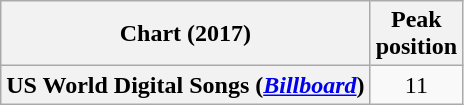<table class="wikitable sortable plainrowheaders" style="text-align:center;">
<tr>
<th>Chart (2017)</th>
<th>Peak<br>position</th>
</tr>
<tr>
<th scope="row">US World Digital Songs (<em><a href='#'>Billboard</a></em>)</th>
<td>11</td>
</tr>
</table>
